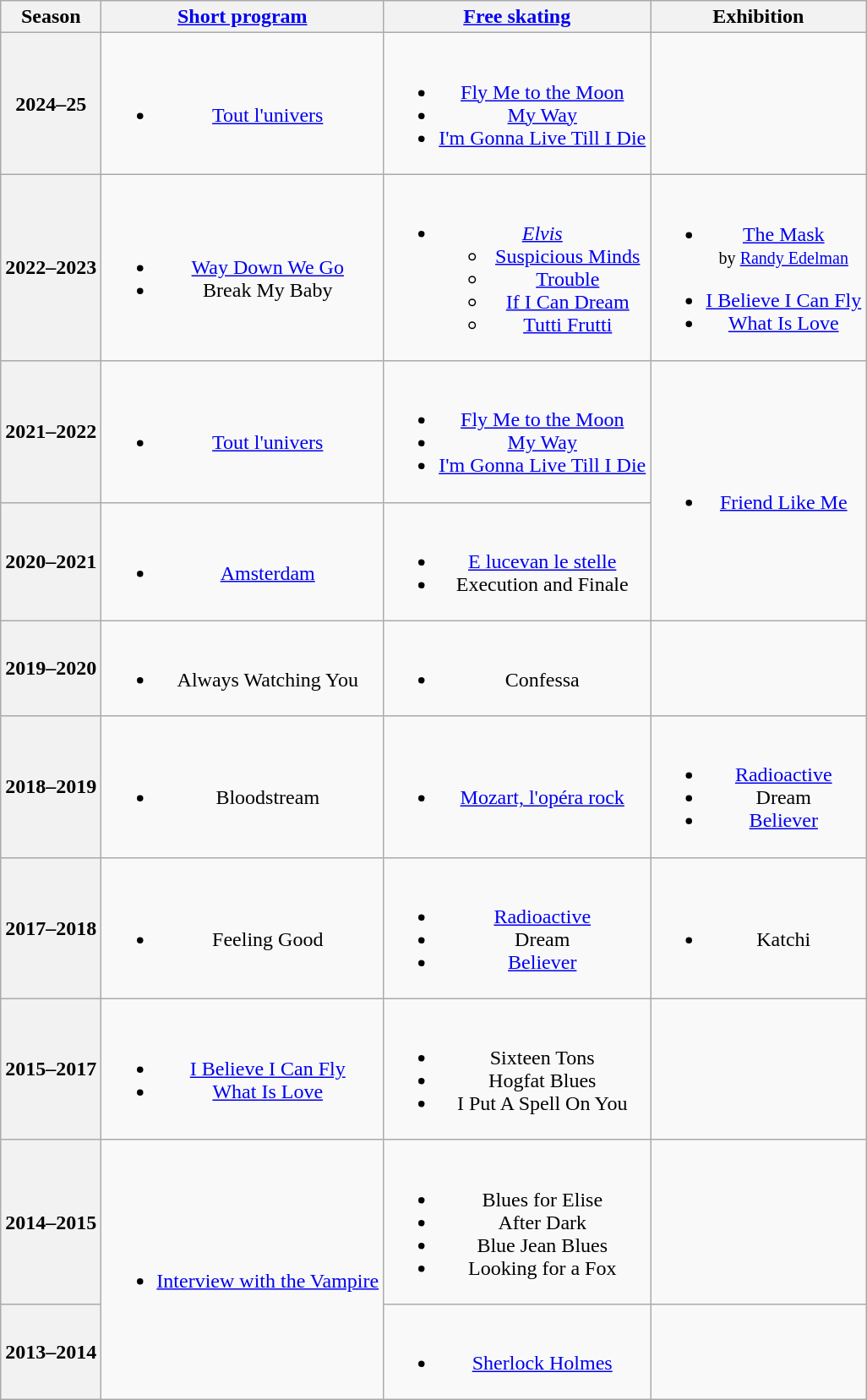<table class=wikitable style=text-align:center>
<tr>
<th>Season</th>
<th><a href='#'>Short program</a></th>
<th><a href='#'>Free skating</a></th>
<th>Exhibition</th>
</tr>
<tr>
<th>2024–25 <br> </th>
<td><br><ul><li><a href='#'>Tout l'univers</a> <br> </li></ul></td>
<td><br><ul><li><a href='#'>Fly Me to the Moon</a></li><li><a href='#'>My Way</a></li><li><a href='#'>I'm Gonna Live Till I Die</a> <br> </li></ul></td>
<td></td>
</tr>
<tr>
<th>2022–2023 <br> </th>
<td><br><ul><li><a href='#'>Way Down We Go</a></li><li>Break My Baby <br> </li></ul></td>
<td><br><ul><li><em><a href='#'>Elvis</a></em><ul><li><a href='#'>Suspicious Minds</a> <br></li><li><a href='#'>Trouble</a> <br></li><li><a href='#'>If I Can Dream</a> <br></li><li><a href='#'>Tutti Frutti</a> <br></li></ul></li></ul></td>
<td><br><ul><li><a href='#'>The Mask</a> <br><small> by <a href='#'>Randy Edelman</a> </small></li></ul><ul><li><a href='#'>I Believe I Can Fly</a> <br></li><li><a href='#'>What Is Love</a> <br></li></ul></td>
</tr>
<tr>
<th>2021–2022 <br> </th>
<td><br><ul><li><a href='#'>Tout l'univers</a> <br> </li></ul></td>
<td><br><ul><li><a href='#'>Fly Me to the Moon</a></li><li><a href='#'>My Way</a></li><li><a href='#'>I'm Gonna Live Till I Die</a> <br> </li></ul></td>
<td rowspan=2><br><ul><li><a href='#'>Friend Like Me</a> <br> </li></ul></td>
</tr>
<tr>
<th>2020–2021 <br> </th>
<td><br><ul><li><a href='#'>Amsterdam</a> <br> </li></ul></td>
<td><br><ul><li><a href='#'>E lucevan le stelle</a></li><li>Execution and Finale <br> </li></ul></td>
</tr>
<tr>
<th>2019–2020 <br> </th>
<td><br><ul><li>Always Watching You <br> </li></ul></td>
<td><br><ul><li>Confessa <br> </li></ul></td>
<td></td>
</tr>
<tr>
<th>2018–2019 <br> </th>
<td><br><ul><li>Bloodstream <br> </li></ul></td>
<td><br><ul><li><a href='#'>Mozart, l'opéra rock</a> <br> </li></ul></td>
<td><br><ul><li><a href='#'>Radioactive</a></li><li>Dream</li><li><a href='#'>Believer</a> <br> </li></ul></td>
</tr>
<tr>
<th>2017–2018 <br> </th>
<td><br><ul><li>Feeling Good <br></li></ul></td>
<td><br><ul><li><a href='#'>Radioactive</a></li><li>Dream</li><li><a href='#'>Believer</a> <br> </li></ul></td>
<td><br><ul><li>Katchi <br></li></ul></td>
</tr>
<tr>
<th>2015–2017 <br> </th>
<td><br><ul><li><a href='#'>I Believe I Can Fly</a> <br></li><li><a href='#'>What Is Love</a> <br></li></ul></td>
<td><br><ul><li>Sixteen Tons <br></li><li>Hogfat Blues <br></li><li>I Put A Spell On You <br></li></ul></td>
<td></td>
</tr>
<tr>
<th>2014–2015 <br> </th>
<td rowspan=2><br><ul><li><a href='#'>Interview with the Vampire</a> <br></li></ul></td>
<td><br><ul><li>Blues for Elise <br></li><li>After Dark <br></li><li>Blue Jean Blues <br></li><li>Looking for a Fox <br></li></ul></td>
<td></td>
</tr>
<tr>
<th>2013–2014 <br> </th>
<td><br><ul><li><a href='#'>Sherlock Holmes</a> <br></li></ul></td>
<td></td>
</tr>
</table>
